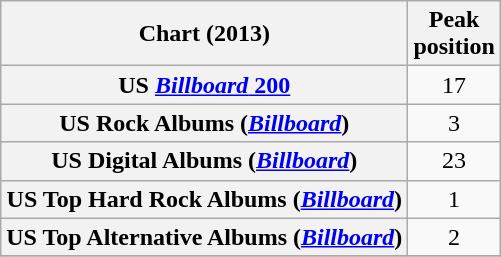<table class="wikitable sortable plainrowheaders" style="text-align:center">
<tr>
<th scope="col">Chart (2013)</th>
<th scope="col">Peak<br>position</th>
</tr>
<tr>
<th scope="row">US <a href='#'><em>Billboard</em> 200</a></th>
<td>17</td>
</tr>
<tr>
<th scope="row">US Rock Albums (<em><a href='#'>Billboard</a></em>)</th>
<td>3</td>
</tr>
<tr>
<th scope="row">US Digital Albums (<em><a href='#'>Billboard</a></em>)</th>
<td>23</td>
</tr>
<tr>
<th scope="row">US Top Hard Rock Albums (<em><a href='#'>Billboard</a></em>)</th>
<td>1</td>
</tr>
<tr>
<th scope="row">US Top Alternative Albums (<em><a href='#'>Billboard</a></em>)</th>
<td>2</td>
</tr>
<tr>
</tr>
</table>
